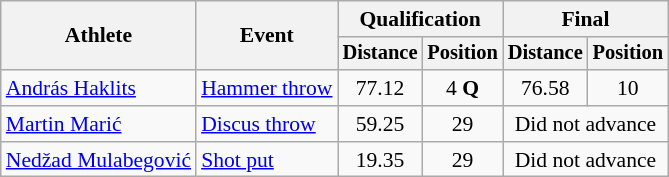<table class=wikitable style="font-size:90%">
<tr>
<th rowspan="2">Athlete</th>
<th rowspan="2">Event</th>
<th colspan="2">Qualification</th>
<th colspan="2">Final</th>
</tr>
<tr style="font-size:95%">
<th>Distance</th>
<th>Position</th>
<th>Distance</th>
<th>Position</th>
</tr>
<tr align=center>
<td align=left><a href='#'>András Haklits</a></td>
<td align=left><a href='#'>Hammer throw</a></td>
<td>77.12</td>
<td>4 <strong>Q</strong></td>
<td>76.58</td>
<td>10</td>
</tr>
<tr align=center>
<td align=left><a href='#'>Martin Marić</a></td>
<td align=left><a href='#'>Discus throw</a></td>
<td>59.25</td>
<td>29</td>
<td colspan=2>Did not advance</td>
</tr>
<tr align=center>
<td align=left><a href='#'>Nedžad Mulabegović</a></td>
<td align=left><a href='#'>Shot put</a></td>
<td>19.35</td>
<td>29</td>
<td colspan=2>Did not advance</td>
</tr>
</table>
